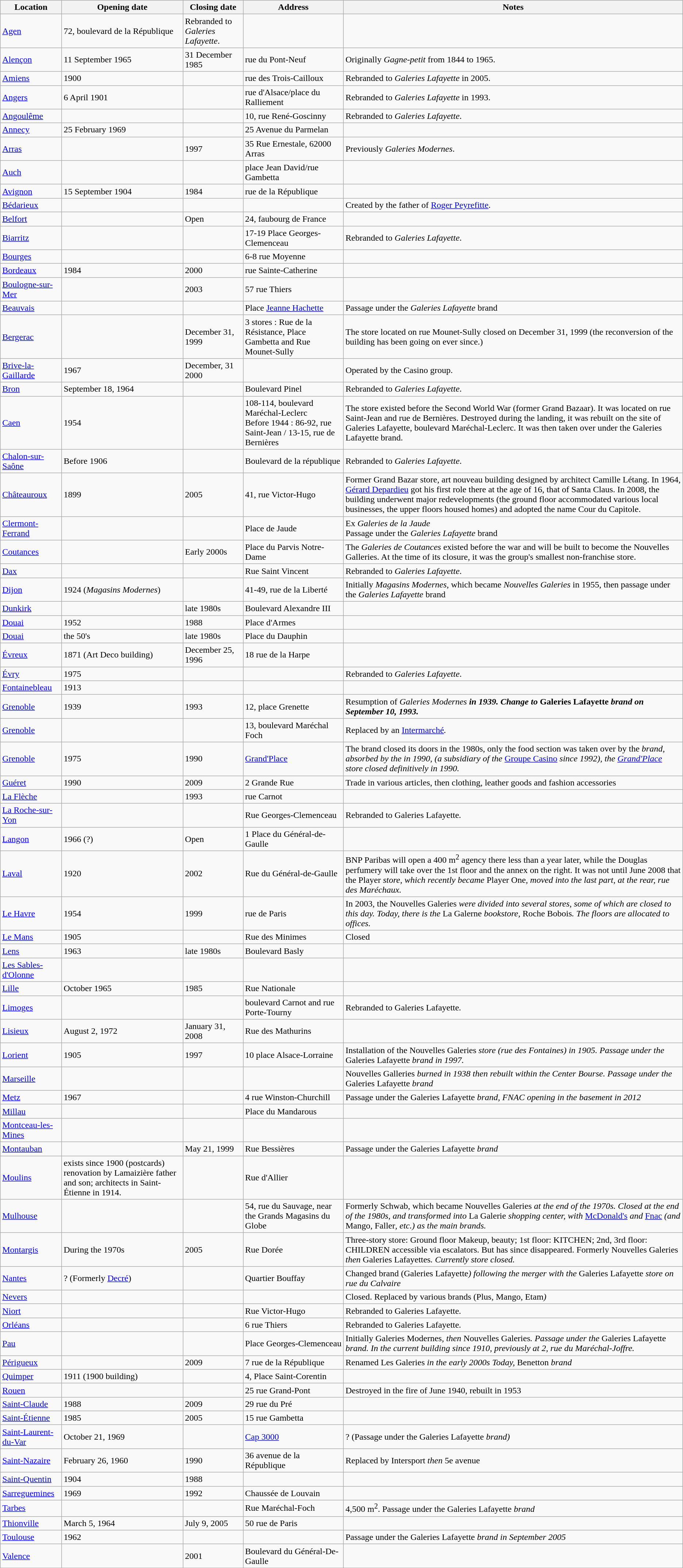<table class="wikitable sortable">
<tr>
<th scope="col">Location</th>
<th scope="col">Opening date</th>
<th scope="col">Closing date</th>
<th scope="col">Address</th>
<th scope="col">Notes</th>
</tr>
<tr>
<td><a href='#'>Agen</a></td>
<td>72, boulevard de la République</td>
<td>Rebranded to <em>Galeries Lafayette</em>.</td>
<td></td>
</tr>
<tr>
<td><a href='#'>Alençon</a></td>
<td>11 September 1965</td>
<td>31 December 1985</td>
<td>rue du Pont-Neuf</td>
<td>Originally <em>Gagne-petit</em> from 1844 to 1965.</td>
</tr>
<tr>
<td><a href='#'>Amiens</a></td>
<td>1900</td>
<td></td>
<td>rue des Trois-Cailloux</td>
<td>Rebranded to <em>Galeries Lafayette</em> in 2005.</td>
</tr>
<tr>
<td><a href='#'>Angers</a></td>
<td>6 April 1901</td>
<td></td>
<td>rue d'Alsace/place du Ralliement</td>
<td>Rebranded to <em>Galeries Lafayette</em> in 1993.</td>
</tr>
<tr>
<td><a href='#'>Angoulême</a></td>
<td></td>
<td></td>
<td>10, rue René-Goscinny</td>
<td>Rebranded to <em>Galeries Lafayette</em>.</td>
</tr>
<tr>
<td><a href='#'>Annecy</a></td>
<td>25 February 1969</td>
<td></td>
<td>25 Avenue du Parmelan</td>
<td></td>
</tr>
<tr>
<td><a href='#'>Arras</a></td>
<td></td>
<td>1997</td>
<td>35 Rue Ernestale, 62000 Arras</td>
<td>Previously <em>Galeries Modernes</em>.</td>
</tr>
<tr>
<td><a href='#'>Auch</a></td>
<td></td>
<td></td>
<td>place Jean David/rue Gambetta</td>
<td></td>
</tr>
<tr>
<td><a href='#'>Avignon</a></td>
<td>15 September 1904</td>
<td>1984</td>
<td>rue de la République</td>
<td></td>
</tr>
<tr>
<td><a href='#'>Bédarieux</a></td>
<td></td>
<td></td>
<td></td>
<td>Created by the father of <a href='#'>Roger Peyrefitte</a>.</td>
</tr>
<tr>
<td><a href='#'>Belfort</a></td>
<td></td>
<td>Open</td>
<td>24, faubourg de France</td>
<td></td>
</tr>
<tr>
<td><a href='#'>Biarritz</a></td>
<td></td>
<td></td>
<td>17-19 Place Georges-Clemenceau</td>
<td>Rebranded to <em>Galeries Lafayette</em>.</td>
</tr>
<tr>
<td><a href='#'>Bourges</a></td>
<td></td>
<td></td>
<td>6-8 rue Moyenne</td>
<td></td>
</tr>
<tr>
<td><a href='#'>Bordeaux</a></td>
<td>1984</td>
<td>2000</td>
<td>rue Sainte-Catherine</td>
<td></td>
</tr>
<tr>
<td><a href='#'>Boulogne-sur-Mer</a></td>
<td></td>
<td>2003</td>
<td>57 rue Thiers</td>
<td></td>
</tr>
<tr>
<td><a href='#'>Beauvais</a></td>
<td></td>
<td></td>
<td>Place <a href='#'>Jeanne Hachette</a></td>
<td>Passage under the <em>Galeries Lafayette</em> brand</td>
</tr>
<tr>
<td><a href='#'>Bergerac</a></td>
<td></td>
<td>December 31, 1999</td>
<td>3 stores : Rue de la Résistance, Place Gambetta and Rue Mounet-Sully</td>
<td>The store located on rue Mounet-Sully closed on December 31, 1999 (the reconversion of the building has been going on ever since.)</td>
</tr>
<tr>
<td><a href='#'>Brive-la-Gaillarde</a></td>
<td>1967</td>
<td>December, 31 2000</td>
<td></td>
<td>Operated by the Casino group.</td>
</tr>
<tr>
<td><a href='#'>Bron</a></td>
<td>September 18, 1964</td>
<td></td>
<td>Boulevard Pinel</td>
<td>Rebranded to <em>Galeries Lafayette</em>.</td>
</tr>
<tr>
<td><a href='#'>Caen</a></td>
<td>1954</td>
<td></td>
<td>108-114, boulevard Maréchal-Leclerc<br>Before 1944 : 86-92, rue Saint-Jean / 13-15, rue de Bernières</td>
<td>The store existed before the Second World War (former Grand Bazaar). It was located on rue Saint-Jean and rue de Bernières. Destroyed during the landing, it was rebuilt on the site of Galeries Lafayette, boulevard Maréchal-Leclerc. It was then taken over under the Galeries Lafayette brand.</td>
</tr>
<tr>
<td><a href='#'>Chalon-sur-Saône</a></td>
<td>Before 1906</td>
<td></td>
<td>Boulevard de la république</td>
<td>Rebranded to <em>Galeries Lafayette</em>.</td>
</tr>
<tr>
<td><a href='#'>Châteauroux</a></td>
<td>1899</td>
<td>2005</td>
<td>41, rue Victor-Hugo</td>
<td>Former Grand Bazar store, art nouveau building designed by architect Camille Létang. In 1964, <a href='#'>Gérard Depardieu</a> got his first role there at the age of 16, that of Santa Claus. In 2008, the building underwent major redevelopments (the ground floor accommodated various local businesses, the upper floors housed homes) and adopted the name Cour du Capitole.</td>
</tr>
<tr>
<td><a href='#'>Clermont-Ferrand</a></td>
<td></td>
<td></td>
<td>Place de Jaude</td>
<td>Ex <em>Galeries de la Jaude</em><br>Passage under the <em>Galeries Lafayette</em> brand</td>
</tr>
<tr>
<td><a href='#'>Coutances</a></td>
<td></td>
<td>Early 2000s</td>
<td>Place du Parvis Notre-Dame</td>
<td>The <em>Galeries de Coutances</em> existed before the war and will be built to become the Nouvelles Galleries. At the time of its closure, it was the group's smallest non-franchise store.</td>
</tr>
<tr>
<td><a href='#'>Dax</a></td>
<td></td>
<td></td>
<td>Rue Saint Vincent</td>
<td>Rebranded to <em>Galeries Lafayette</em>.</td>
</tr>
<tr>
<td><a href='#'>Dijon</a></td>
<td>1924 (<em>Magasins Modernes</em>)</td>
<td></td>
<td>41-49, rue de la Liberté</td>
<td>Initially <em>Magasins Modernes</em>, which became <em>Nouvelles Galeries</em> in 1955, then passage under the <em>Galeries Lafayette</em> brand</td>
</tr>
<tr>
<td><a href='#'>Dunkirk</a></td>
<td></td>
<td>late 1980s</td>
<td>Boulevard Alexandre III</td>
<td></td>
</tr>
<tr>
<td><a href='#'>Douai</a></td>
<td>1952</td>
<td>1988</td>
<td>Place d'Armes</td>
<td></td>
</tr>
<tr>
<td><a href='#'>Douai</a></td>
<td>the 50's</td>
<td>late 1980s</td>
<td>Place du Dauphin</td>
<td></td>
</tr>
<tr>
<td><a href='#'>Évreux</a></td>
<td>1871 (Art Deco building)</td>
<td>December 25, 1996</td>
<td>18 rue de la Harpe</td>
<td></td>
</tr>
<tr>
<td><a href='#'>Évry</a></td>
<td>1975</td>
<td></td>
<td></td>
<td>Rebranded to <em>Galeries Lafayette</em>.</td>
</tr>
<tr>
<td><a href='#'>Fontainebleau</a></td>
<td>1913</td>
<td></td>
<td></td>
<td></td>
</tr>
<tr>
<td><a href='#'>Grenoble</a></td>
<td>1939</td>
<td>1993</td>
<td>12, place Grenette</td>
<td>Resumption of <em>Galeries Modernes<strong> in 1939. Change to </em>Galeries Lafayette<em> brand on September 10, 1993.</td>
</tr>
<tr>
<td><a href='#'>Grenoble</a></td>
<td></td>
<td></td>
<td>13, boulevard Maréchal Foch</td>
<td>Replaced by an </em><a href='#'>Intermarché</a><em>.</td>
</tr>
<tr>
<td><a href='#'>Grenoble</a></td>
<td>1975</td>
<td>1990</td>
<td><a href='#'>Grand'Place</a></td>
<td>The brand closed its doors in the 1980s, only the food section was taken over by the </em><em> brand, absorbed by the  in 1990, (a subsidiary of the </em><a href='#'>Groupe Casino</a><em> since 1992), the <a href='#'>Grand'Place</a> store closed definitively in 1990.</td>
</tr>
<tr>
<td><a href='#'>Guéret</a></td>
<td>1990</td>
<td>2009</td>
<td>2 Grande Rue</td>
<td>Trade in various articles, then clothing, leather goods and fashion accessories</td>
</tr>
<tr>
<td><a href='#'>La Flèche</a></td>
<td></td>
<td>1993</td>
<td>rue Carnot</td>
<td></td>
</tr>
<tr>
<td><a href='#'>La Roche-sur-Yon</a></td>
<td></td>
<td></td>
<td>Rue Georges-Clemenceau</td>
<td>Rebranded to </em>Galeries Lafayette<em>.</td>
</tr>
<tr>
<td><a href='#'>Langon</a></td>
<td>1966 (?)</td>
<td>Open</td>
<td>1 Place du Général-de-Gaulle</td>
<td></td>
</tr>
<tr>
<td><a href='#'>Laval</a></td>
<td>1920</td>
<td>2002</td>
<td>Rue du Général-de-Gaulle</td>
<td>BNP Paribas will open a 400 m<sup>2</sup> agency there less than a year later, while the Douglas perfumery will take over the 1st floor and the annex on the right. It was not until June 2008 that the </em>Player<em> store, which recently became </em>Player One<em>, moved into the last part, at the rear, rue des Maréchaux.</td>
</tr>
<tr>
<td><a href='#'>Le Havre</a></td>
<td>1954</td>
<td>1999</td>
<td>rue de Paris</td>
<td>In 2003, the </em>Nouvelles Galeries<em> were divided into several stores, some of which are closed to this day. Today, there is the </em>La Galerne<em> bookstore, </em>Roche Bobois<em>. The floors are allocated to offices.</td>
</tr>
<tr>
<td><a href='#'>Le Mans</a></td>
<td>1905</td>
<td></td>
<td>Rue des Minimes</td>
<td>Closed</td>
</tr>
<tr>
<td><a href='#'>Lens</a></td>
<td>1963</td>
<td>late 1980s</td>
<td>Boulevard Basly</td>
<td></td>
</tr>
<tr>
<td><a href='#'>Les Sables-d'Olonne</a></td>
<td></td>
<td></td>
<td></td>
<td></td>
</tr>
<tr>
<td><a href='#'>Lille</a></td>
<td>October 1965</td>
<td>1985</td>
<td>Rue Nationale</td>
<td></td>
</tr>
<tr>
<td><a href='#'>Limoges</a></td>
<td></td>
<td></td>
<td>boulevard Carnot and rue Porte-Tourny</td>
<td>Rebranded to </em>Galeries Lafayette<em>.</td>
</tr>
<tr>
<td><a href='#'>Lisieux</a></td>
<td>August 2, 1972</td>
<td>January 31, 2008</td>
<td>Rue des Mathurins</td>
<td></td>
</tr>
<tr>
<td><a href='#'>Lorient</a></td>
<td>1905</td>
<td>1997</td>
<td>10 place Alsace-Lorraine</td>
<td>Installation of the </em>Nouvelles Galeries<em> store (rue des Fontaines) in 1905. Passage under the </em>Galeries Lafayette<em> brand in 1997.</td>
</tr>
<tr>
<td><a href='#'>Marseille</a></td>
<td></td>
<td></td>
<td></td>
<td></em>Nouvelles Galleries<em> burned in 1938 then rebuilt within the Center Bourse. Passage under the </em>Galeries Lafayette<em> brand</td>
</tr>
<tr>
<td><a href='#'>Metz</a></td>
<td>1967</td>
<td></td>
<td>4 rue Winston-Churchill</td>
<td>Passage under the </em>Galeries Lafayette<em> brand, FNAC opening in the basement in 2012</td>
</tr>
<tr>
<td><a href='#'>Millau</a></td>
<td></td>
<td></td>
<td>Place du Mandarous</td>
<td></td>
</tr>
<tr>
<td><a href='#'>Montceau-les-Mines</a></td>
<td></td>
<td></td>
<td></td>
<td></td>
</tr>
<tr>
<td><a href='#'>Montauban</a></td>
<td></td>
<td>May 21, 1999</td>
<td>Rue Bessières</td>
<td>Passage under the </em>Galeries Lafayette<em> brand</td>
</tr>
<tr>
<td><a href='#'>Moulins</a></td>
<td>exists since 1900 (postcards) renovation by Lamaizière father and son; architects in Saint-Étienne in 1914.</td>
<td></td>
<td>Rue d'Allier</td>
<td></td>
</tr>
<tr>
<td><a href='#'>Mulhouse</a></td>
<td></td>
<td></td>
<td>54, rue du Sauvage, near the </em>Grands Magasins du Globe<em></td>
<td>Formerly Schwab, which became </em>Nouvelles Galeries<em> at the end of the 1970s. Closed at the end of the 1980s, and transformed into </em>La Galerie<em> shopping center, with </em><a href='#'>McDonald's</a><em> and </em><a href='#'>Fnac</a><em> (and </em>Mango<em>, </em>Faller<em>, etc.) as the main brands.</td>
</tr>
<tr>
<td><a href='#'>Montargis</a></td>
<td>During the 1970s</td>
<td>2005</td>
<td>Rue Dorée</td>
<td>Three-story store: Ground floor Makeup, beauty; 1st floor: KITCHEN; 2nd, 3rd floor: CHILDREN accessible via escalators. But has since disappeared. Formerly </em>Nouvelles Galeries<em> then </em>Galeries Lafayettes<em>. Currently store closed.</td>
</tr>
<tr>
<td><a href='#'>Nantes</a></td>
<td>? (Formerly <a href='#'>Decré</a>)</td>
<td></td>
<td>Quartier Bouffay</td>
<td>Changed brand (</em>Galeries Lafayette<em>) following the merger with the </em>Galeries Lafayette<em> store on rue du Calvaire</td>
</tr>
<tr>
<td><a href='#'>Nevers</a></td>
<td></td>
<td></td>
<td></td>
<td>Closed. Replaced by various brands (</em>Plus<em>, </em>Mango<em>, </em>Etam<em>)</td>
</tr>
<tr>
<td><a href='#'>Niort</a></td>
<td></td>
<td></td>
<td>Rue Victor-Hugo</td>
<td>Rebranded to </em>Galeries Lafayette<em>.</td>
</tr>
<tr>
<td><a href='#'>Orléans</a></td>
<td></td>
<td></td>
<td>6 rue Thiers</td>
<td>Rebranded to </em>Galeries Lafayette<em>.</td>
</tr>
<tr>
<td><a href='#'>Pau</a></td>
<td></td>
<td></td>
<td>Place Georges-Clemenceau</td>
<td>Initially </em>Galeries Modernes<em>, then </em>Nouvelles Galeries<em>. Passage under the </em>Galeries Lafayette<em> brand. In the current building since 1910, previously at 2, rue du Maréchal-Joffre.</td>
</tr>
<tr>
<td><a href='#'>Périgueux</a></td>
<td></td>
<td>2009</td>
<td>7 rue de la République</td>
<td>Renamed </em>Les Galeries<em> in the early 2000s Today, </em>Benetton<em> brand</td>
</tr>
<tr>
<td><a href='#'>Quimper</a></td>
<td>1911 (1900 building)</td>
<td></td>
<td>4, Place Saint-Corentin</td>
<td></td>
</tr>
<tr>
<td><a href='#'>Rouen</a></td>
<td></td>
<td></td>
<td>25 rue Grand-Pont</td>
<td>Destroyed in the fire of June 1940, rebuilt in 1953</td>
</tr>
<tr>
<td><a href='#'>Saint-Claude</a></td>
<td>1988</td>
<td>2009</td>
<td>29 rue du Pré</td>
<td></td>
</tr>
<tr>
<td><a href='#'>Saint-Étienne</a></td>
<td>1985</td>
<td>2005</td>
<td>15 rue Gambetta</td>
<td></td>
</tr>
<tr>
<td><a href='#'>Saint-Laurent-du-Var</a></td>
<td>October 21, 1969</td>
<td></td>
<td><a href='#'>Cap 3000</a></td>
<td>? (Passage under the </em>Galeries Lafayette<em> brand)</td>
</tr>
<tr>
<td><a href='#'>Saint-Nazaire</a></td>
<td>February 26, 1960</td>
<td>1990</td>
<td>36 avenue de la République</td>
<td>Replaced by </em>Intersport<em> then </em>5e avenue<em></td>
</tr>
<tr>
<td><a href='#'>Saint-Quentin</a></td>
<td>1904</td>
<td>1988</td>
<td></td>
<td></td>
</tr>
<tr>
<td><a href='#'>Sarreguemines</a></td>
<td>1969</td>
<td>1992</td>
<td>Chaussée de Louvain</td>
<td></td>
</tr>
<tr>
<td><a href='#'>Tarbes</a></td>
<td></td>
<td></td>
<td>Rue Maréchal-Foch</td>
<td>4,500 m<sup>2</sup>. Passage under the </em>Galeries Lafayette<em> brand</td>
</tr>
<tr>
<td><a href='#'>Thionville</a></td>
<td>March 5, 1964</td>
<td>July 9, 2005</td>
<td>50 rue de Paris</td>
<td></td>
</tr>
<tr>
<td><a href='#'>Toulouse</a></td>
<td>1962</td>
<td></td>
<td></td>
<td>Passage under the </em>Galeries Lafayette<em> brand in September 2005</td>
</tr>
<tr>
<td><a href='#'>Valence</a></td>
<td></td>
<td>2001</td>
<td>Boulevard du Général-De-Gaulle</td>
<td></td>
</tr>
</table>
